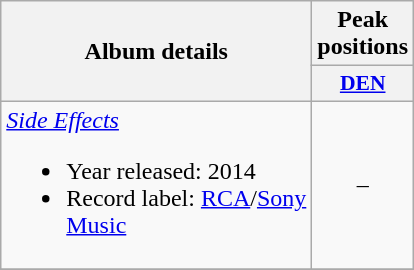<table class="wikitable">
<tr>
<th align="center" rowspan="2" width="200">Album details</th>
<th align="center" colspan="1" width="20">Peak positions</th>
</tr>
<tr>
<th scope="col" style="width:3em;font-size:90%;"><a href='#'>DEN</a><br></th>
</tr>
<tr>
<td><em><a href='#'>Side Effects</a></em><br><ul><li>Year released: 2014</li><li>Record label: <a href='#'>RCA</a>/<a href='#'>Sony Music</a></li></ul></td>
<td style="text-align:center;">–</td>
</tr>
<tr>
</tr>
</table>
